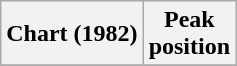<table class="wikitable sortable">
<tr>
<th align="center">Chart (1982)</th>
<th align="center">Peak<br>position</th>
</tr>
<tr>
</tr>
</table>
